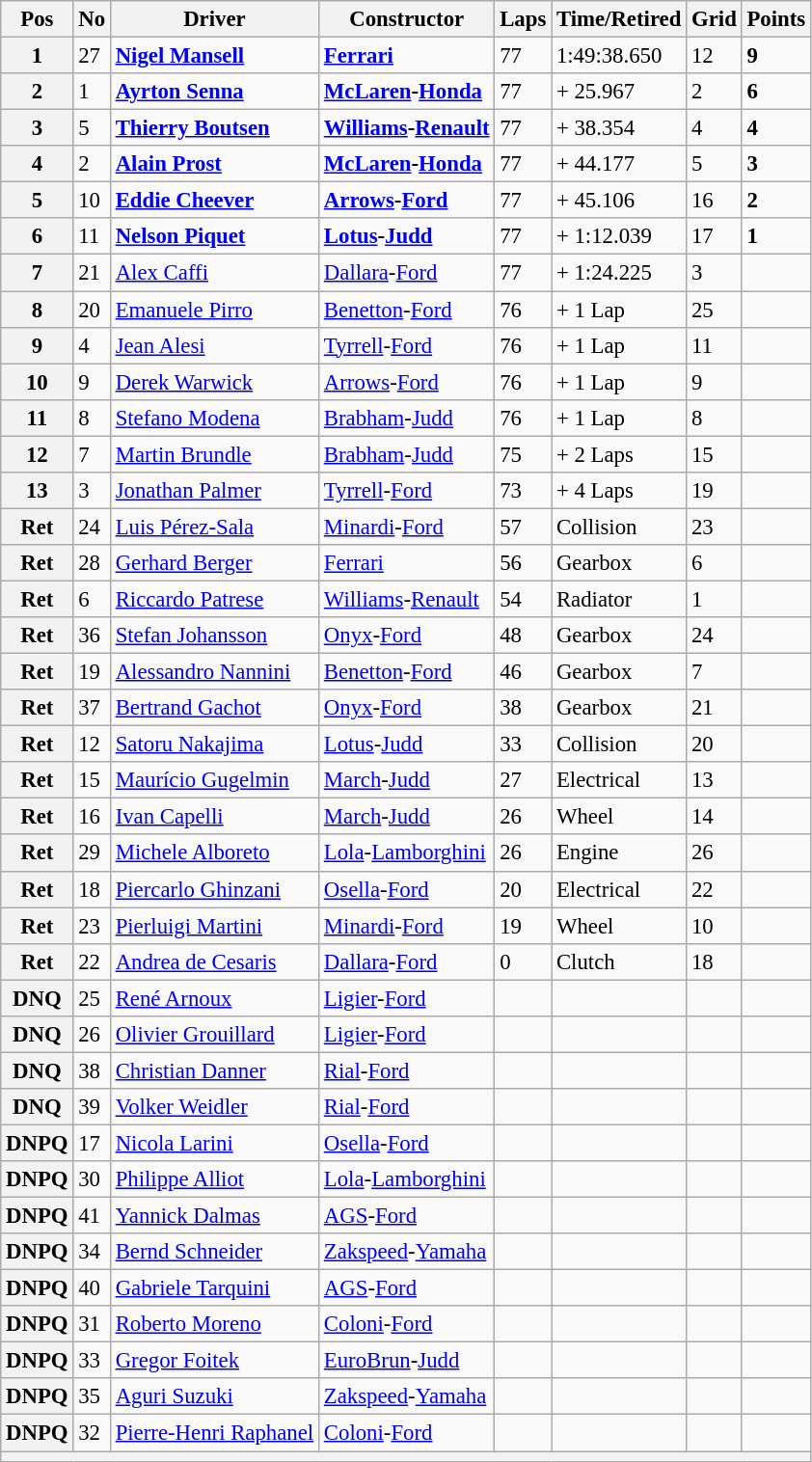<table class="wikitable" style="font-size: 95%;">
<tr>
<th>Pos</th>
<th>No</th>
<th>Driver</th>
<th>Constructor</th>
<th>Laps</th>
<th>Time/Retired</th>
<th>Grid</th>
<th>Points</th>
</tr>
<tr>
<th>1</th>
<td>27</td>
<td> <strong><a href='#'>Nigel Mansell</a></strong></td>
<td><strong><a href='#'>Ferrari</a></strong></td>
<td>77</td>
<td>1:49:38.650</td>
<td>12</td>
<td><strong>9</strong></td>
</tr>
<tr>
<th>2</th>
<td>1</td>
<td> <strong><a href='#'>Ayrton Senna</a></strong></td>
<td><strong><a href='#'>McLaren</a>-<a href='#'>Honda</a></strong></td>
<td>77</td>
<td>+ 25.967</td>
<td>2</td>
<td><strong>6</strong></td>
</tr>
<tr>
<th>3</th>
<td>5</td>
<td> <strong><a href='#'>Thierry Boutsen</a></strong></td>
<td><strong><a href='#'>Williams</a>-<a href='#'>Renault</a></strong></td>
<td>77</td>
<td>+ 38.354</td>
<td>4</td>
<td><strong>4</strong></td>
</tr>
<tr>
<th>4</th>
<td>2</td>
<td> <strong><a href='#'>Alain Prost</a></strong></td>
<td><strong><a href='#'>McLaren</a>-<a href='#'>Honda</a></strong></td>
<td>77</td>
<td>+ 44.177</td>
<td>5</td>
<td><strong>3</strong></td>
</tr>
<tr>
<th>5</th>
<td>10</td>
<td> <strong><a href='#'>Eddie Cheever</a></strong></td>
<td><strong><a href='#'>Arrows</a>-<a href='#'>Ford</a></strong></td>
<td>77</td>
<td>+ 45.106</td>
<td>16</td>
<td><strong>2</strong></td>
</tr>
<tr>
<th>6</th>
<td>11</td>
<td> <strong><a href='#'>Nelson Piquet</a></strong></td>
<td><strong><a href='#'>Lotus</a>-<a href='#'>Judd</a></strong></td>
<td>77</td>
<td>+ 1:12.039</td>
<td>17</td>
<td><strong>1</strong></td>
</tr>
<tr>
<th>7</th>
<td>21</td>
<td> <a href='#'>Alex Caffi</a></td>
<td><a href='#'>Dallara</a>-<a href='#'>Ford</a></td>
<td>77</td>
<td>+ 1:24.225</td>
<td>3</td>
<td> </td>
</tr>
<tr>
<th>8</th>
<td>20</td>
<td> <a href='#'>Emanuele Pirro</a></td>
<td><a href='#'>Benetton</a>-<a href='#'>Ford</a></td>
<td>76</td>
<td>+ 1 Lap</td>
<td>25</td>
<td> </td>
</tr>
<tr>
<th>9</th>
<td>4</td>
<td> <a href='#'>Jean Alesi</a></td>
<td><a href='#'>Tyrrell</a>-<a href='#'>Ford</a></td>
<td>76</td>
<td>+ 1 Lap</td>
<td>11</td>
<td> </td>
</tr>
<tr>
<th>10</th>
<td>9</td>
<td> <a href='#'>Derek Warwick</a></td>
<td><a href='#'>Arrows</a>-<a href='#'>Ford</a></td>
<td>76</td>
<td>+ 1 Lap</td>
<td>9</td>
<td> </td>
</tr>
<tr>
<th>11</th>
<td>8</td>
<td> <a href='#'>Stefano Modena</a></td>
<td><a href='#'>Brabham</a>-<a href='#'>Judd</a></td>
<td>76</td>
<td>+ 1 Lap</td>
<td>8</td>
<td> </td>
</tr>
<tr>
<th>12</th>
<td>7</td>
<td> <a href='#'>Martin Brundle</a></td>
<td><a href='#'>Brabham</a>-<a href='#'>Judd</a></td>
<td>75</td>
<td>+ 2 Laps</td>
<td>15</td>
<td> </td>
</tr>
<tr>
<th>13</th>
<td>3</td>
<td> <a href='#'>Jonathan Palmer</a></td>
<td><a href='#'>Tyrrell</a>-<a href='#'>Ford</a></td>
<td>73</td>
<td>+ 4 Laps</td>
<td>19</td>
<td> </td>
</tr>
<tr>
<th>Ret</th>
<td>24</td>
<td> <a href='#'>Luis Pérez-Sala</a></td>
<td><a href='#'>Minardi</a>-<a href='#'>Ford</a></td>
<td>57</td>
<td>Collision</td>
<td>23</td>
<td> </td>
</tr>
<tr>
<th>Ret</th>
<td>28</td>
<td> <a href='#'>Gerhard Berger</a></td>
<td><a href='#'>Ferrari</a></td>
<td>56</td>
<td>Gearbox</td>
<td>6</td>
<td> </td>
</tr>
<tr>
<th>Ret</th>
<td>6</td>
<td> <a href='#'>Riccardo Patrese</a></td>
<td><a href='#'>Williams</a>-<a href='#'>Renault</a></td>
<td>54</td>
<td>Radiator</td>
<td>1</td>
<td> </td>
</tr>
<tr>
<th>Ret</th>
<td>36</td>
<td> <a href='#'>Stefan Johansson</a></td>
<td><a href='#'>Onyx</a>-<a href='#'>Ford</a></td>
<td>48</td>
<td>Gearbox</td>
<td>24</td>
<td> </td>
</tr>
<tr>
<th>Ret</th>
<td>19</td>
<td> <a href='#'>Alessandro Nannini</a></td>
<td><a href='#'>Benetton</a>-<a href='#'>Ford</a></td>
<td>46</td>
<td>Gearbox</td>
<td>7</td>
<td> </td>
</tr>
<tr>
<th>Ret</th>
<td>37</td>
<td> <a href='#'>Bertrand Gachot</a></td>
<td><a href='#'>Onyx</a>-<a href='#'>Ford</a></td>
<td>38</td>
<td>Gearbox</td>
<td>21</td>
<td> </td>
</tr>
<tr>
<th>Ret</th>
<td>12</td>
<td> <a href='#'>Satoru Nakajima</a></td>
<td><a href='#'>Lotus</a>-<a href='#'>Judd</a></td>
<td>33</td>
<td>Collision</td>
<td>20</td>
<td> </td>
</tr>
<tr>
<th>Ret</th>
<td>15</td>
<td> <a href='#'>Maurício Gugelmin</a></td>
<td><a href='#'>March</a>-<a href='#'>Judd</a></td>
<td>27</td>
<td>Electrical</td>
<td>13</td>
<td> </td>
</tr>
<tr>
<th>Ret</th>
<td>16</td>
<td> <a href='#'>Ivan Capelli</a></td>
<td><a href='#'>March</a>-<a href='#'>Judd</a></td>
<td>26</td>
<td>Wheel</td>
<td>14</td>
<td> </td>
</tr>
<tr>
<th>Ret</th>
<td>29</td>
<td> <a href='#'>Michele Alboreto</a></td>
<td><a href='#'>Lola</a>-<a href='#'>Lamborghini</a></td>
<td>26</td>
<td>Engine</td>
<td>26</td>
<td> </td>
</tr>
<tr>
<th>Ret</th>
<td>18</td>
<td> <a href='#'>Piercarlo Ghinzani</a></td>
<td><a href='#'>Osella</a>-<a href='#'>Ford</a></td>
<td>20</td>
<td>Electrical</td>
<td>22</td>
<td> </td>
</tr>
<tr>
<th>Ret</th>
<td>23</td>
<td> <a href='#'>Pierluigi Martini</a></td>
<td><a href='#'>Minardi</a>-<a href='#'>Ford</a></td>
<td>19</td>
<td>Wheel</td>
<td>10</td>
<td> </td>
</tr>
<tr>
<th>Ret</th>
<td>22</td>
<td> <a href='#'>Andrea de Cesaris</a></td>
<td><a href='#'>Dallara</a>-<a href='#'>Ford</a></td>
<td>0</td>
<td>Clutch</td>
<td>18</td>
<td> </td>
</tr>
<tr>
<th>DNQ</th>
<td>25</td>
<td> <a href='#'>René Arnoux</a></td>
<td><a href='#'>Ligier</a>-<a href='#'>Ford</a></td>
<td> </td>
<td></td>
<td></td>
<td> </td>
</tr>
<tr>
<th>DNQ</th>
<td>26</td>
<td> <a href='#'>Olivier Grouillard</a></td>
<td><a href='#'>Ligier</a>-<a href='#'>Ford</a></td>
<td> </td>
<td></td>
<td></td>
<td> </td>
</tr>
<tr>
<th>DNQ</th>
<td>38</td>
<td> <a href='#'>Christian Danner</a></td>
<td><a href='#'>Rial</a>-<a href='#'>Ford</a></td>
<td> </td>
<td></td>
<td></td>
<td> </td>
</tr>
<tr>
<th>DNQ</th>
<td>39</td>
<td> <a href='#'>Volker Weidler</a></td>
<td><a href='#'>Rial</a>-<a href='#'>Ford</a></td>
<td> </td>
<td></td>
<td></td>
<td> </td>
</tr>
<tr>
<th>DNPQ</th>
<td>17</td>
<td> <a href='#'>Nicola Larini</a></td>
<td><a href='#'>Osella</a>-<a href='#'>Ford</a></td>
<td> </td>
<td></td>
<td></td>
<td> </td>
</tr>
<tr>
<th>DNPQ</th>
<td>30</td>
<td> <a href='#'>Philippe Alliot</a></td>
<td><a href='#'>Lola</a>-<a href='#'>Lamborghini</a></td>
<td> </td>
<td></td>
<td></td>
<td> </td>
</tr>
<tr>
<th>DNPQ</th>
<td>41</td>
<td> <a href='#'>Yannick Dalmas</a></td>
<td><a href='#'>AGS</a>-<a href='#'>Ford</a></td>
<td> </td>
<td></td>
<td></td>
<td> </td>
</tr>
<tr>
<th>DNPQ</th>
<td>34</td>
<td> <a href='#'>Bernd Schneider</a></td>
<td><a href='#'>Zakspeed</a>-<a href='#'>Yamaha</a></td>
<td> </td>
<td></td>
<td></td>
<td> </td>
</tr>
<tr>
<th>DNPQ</th>
<td>40</td>
<td> <a href='#'>Gabriele Tarquini</a></td>
<td><a href='#'>AGS</a>-<a href='#'>Ford</a></td>
<td> </td>
<td></td>
<td></td>
<td> </td>
</tr>
<tr>
<th>DNPQ</th>
<td>31</td>
<td> <a href='#'>Roberto Moreno</a></td>
<td><a href='#'>Coloni</a>-<a href='#'>Ford</a></td>
<td> </td>
<td></td>
<td></td>
<td> </td>
</tr>
<tr>
<th>DNPQ</th>
<td>33</td>
<td> <a href='#'>Gregor Foitek</a></td>
<td><a href='#'>EuroBrun</a>-<a href='#'>Judd</a></td>
<td> </td>
<td></td>
<td></td>
<td> </td>
</tr>
<tr>
<th>DNPQ</th>
<td>35</td>
<td> <a href='#'>Aguri Suzuki</a></td>
<td><a href='#'>Zakspeed</a>-<a href='#'>Yamaha</a></td>
<td> </td>
<td></td>
<td></td>
<td> </td>
</tr>
<tr>
<th>DNPQ</th>
<td>32</td>
<td> <a href='#'>Pierre-Henri Raphanel</a></td>
<td><a href='#'>Coloni</a>-<a href='#'>Ford</a></td>
<td> </td>
<td></td>
<td></td>
<td> </td>
</tr>
<tr>
<th colspan="8"></th>
</tr>
</table>
